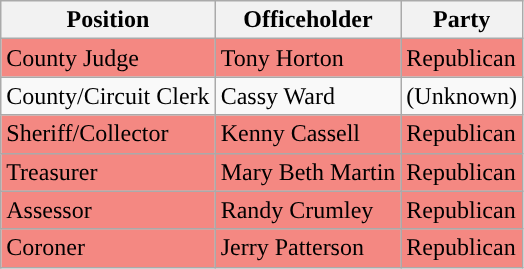<table class="wikitable mw-collapsible">
<tr>
<th>Position</th>
<th>Officeholder</th>
<th>Party</th>
</tr>
<tr style="background-color:#F48882;">
<td>County Judge</td>
<td>Tony Horton</td>
<td>Republican</td>
</tr>
<tr>
<td>County/Circuit Clerk</td>
<td>Cassy Ward</td>
<td>(Unknown)</td>
</tr>
<tr style="background-color:#F48882;">
<td>Sheriff/Collector</td>
<td>Kenny Cassell</td>
<td>Republican</td>
</tr>
<tr style="background-color:#F48882;">
<td>Treasurer</td>
<td>Mary Beth Martin</td>
<td>Republican</td>
</tr>
<tr style="background-color:#F48882;">
<td>Assessor</td>
<td>Randy Crumley</td>
<td>Republican</td>
</tr>
<tr style="background-color:#F48882;">
<td>Coroner</td>
<td>Jerry Patterson</td>
<td>Republican</td>
</tr>
</table>
